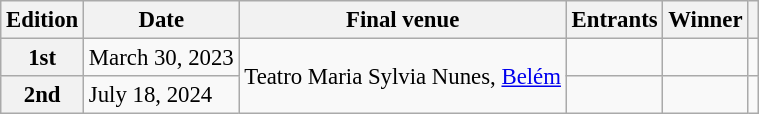<table class="wikitable defaultcenter col2left col3left col5left" style="font-size:95%;">
<tr>
<th>Edition</th>
<th>Date</th>
<th>Final venue</th>
<th>Entrants</th>
<th>Winner</th>
<th></th>
</tr>
<tr>
<th>1st</th>
<td>March 30, 2023</td>
<td rowspan=3>Teatro Maria Sylvia Nunes, <a href='#'>Belém</a></td>
<td></td>
<td></td>
<td></td>
</tr>
<tr>
<th>2nd</th>
<td>July 18, 2024</td>
<td></td>
<td></td>
<td></td>
</tr>
</table>
